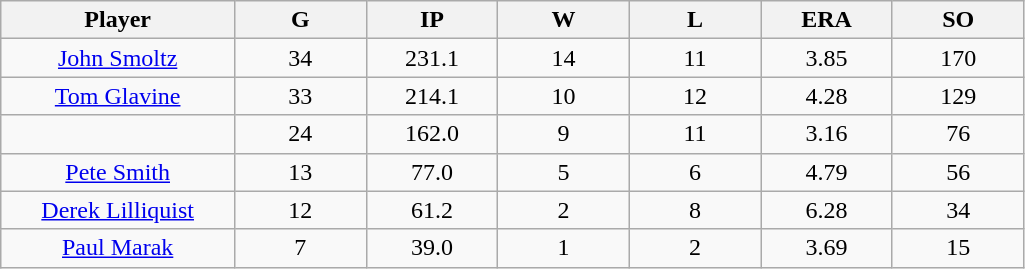<table class="wikitable sortable">
<tr>
<th bgcolor="#DDDDFF" width="16%">Player</th>
<th bgcolor="#DDDDFF" width="9%">G</th>
<th bgcolor="#DDDDFF" width="9%">IP</th>
<th bgcolor="#DDDDFF" width="9%">W</th>
<th bgcolor="#DDDDFF" width="9%">L</th>
<th bgcolor="#DDDDFF" width="9%">ERA</th>
<th bgcolor="#DDDDFF" width="9%">SO</th>
</tr>
<tr align="center">
<td><a href='#'>John Smoltz</a></td>
<td>34</td>
<td>231.1</td>
<td>14</td>
<td>11</td>
<td>3.85</td>
<td>170</td>
</tr>
<tr align=center>
<td><a href='#'>Tom Glavine</a></td>
<td>33</td>
<td>214.1</td>
<td>10</td>
<td>12</td>
<td>4.28</td>
<td>129</td>
</tr>
<tr align=center>
<td></td>
<td>24</td>
<td>162.0</td>
<td>9</td>
<td>11</td>
<td>3.16</td>
<td>76</td>
</tr>
<tr align="center">
<td><a href='#'>Pete Smith</a></td>
<td>13</td>
<td>77.0</td>
<td>5</td>
<td>6</td>
<td>4.79</td>
<td>56</td>
</tr>
<tr align=center>
<td><a href='#'>Derek Lilliquist</a></td>
<td>12</td>
<td>61.2</td>
<td>2</td>
<td>8</td>
<td>6.28</td>
<td>34</td>
</tr>
<tr align=center>
<td><a href='#'>Paul Marak</a></td>
<td>7</td>
<td>39.0</td>
<td>1</td>
<td>2</td>
<td>3.69</td>
<td>15</td>
</tr>
</table>
